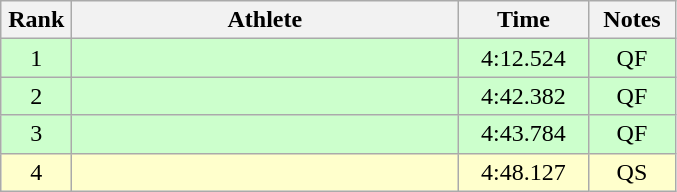<table class=wikitable style="text-align:center">
<tr>
<th width=40>Rank</th>
<th width=250>Athlete</th>
<th width=80>Time</th>
<th width=50>Notes</th>
</tr>
<tr bgcolor="ccffcc">
<td>1</td>
<td align=left></td>
<td>4:12.524</td>
<td>QF</td>
</tr>
<tr bgcolor="ccffcc">
<td>2</td>
<td align=left></td>
<td>4:42.382</td>
<td>QF</td>
</tr>
<tr bgcolor="ccffcc">
<td>3</td>
<td align=left></td>
<td>4:43.784</td>
<td>QF</td>
</tr>
<tr bgcolor="#ffffcc">
<td>4</td>
<td align=left></td>
<td>4:48.127</td>
<td>QS</td>
</tr>
</table>
